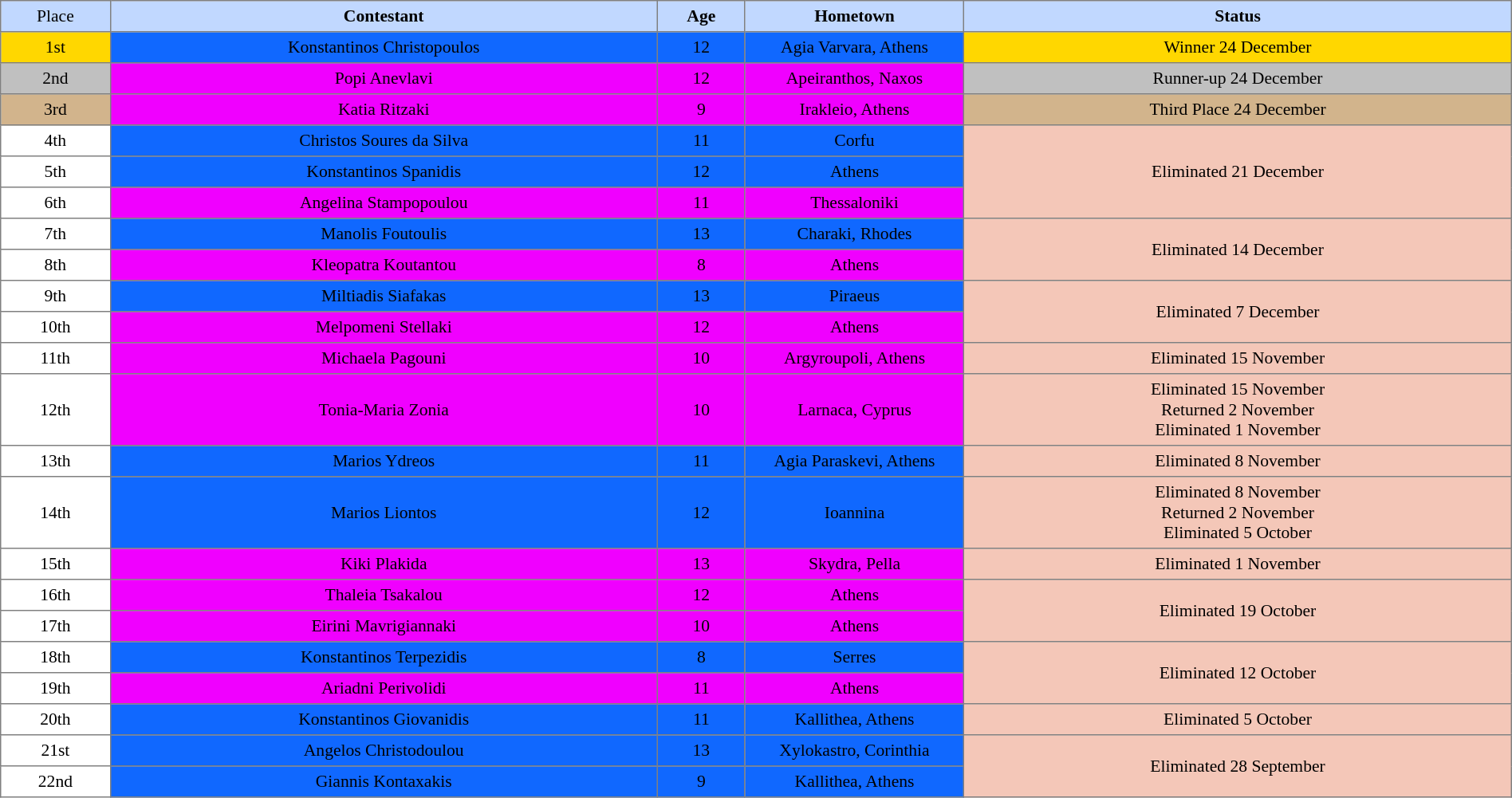<table border="1" cellpadding="4" cellspacing="0" style="text-align:center; width=60%; font-size:90%; border-collapse:collapse">
<tr style="background:#C1D8FF">
<td width=5%>Place</td>
<th width=25%>Contestant</th>
<th width=4%;>Age</th>
<th width=10%>Hometown</th>
<th width=25%>Status</th>
</tr>
<tr>
<td bgcolor="gold">1st</td>
<td bgcolor="1068ff">Konstantinos Christopoulos</td>
<td bgcolor="1068ff">12</td>
<td bgcolor="1068ff">Agia Varvara, Athens</td>
<td bgcolor="gold">Winner 24 December</td>
</tr>
<tr>
<td bgcolor="silver">2nd</td>
<td bgcolor="f000ff">Popi Anevlavi</td>
<td bgcolor="f000ff">12</td>
<td bgcolor="f000ff">Apeiranthos, Naxos</td>
<td bgcolor="silver">Runner-up 24 December</td>
</tr>
<tr>
<td bgcolor="tan">3rd</td>
<td bgcolor="f000ff">Katia Ritzaki</td>
<td bgcolor="f000ff">9</td>
<td bgcolor="f000ff">Irakleio, Athens</td>
<td bgcolor="tan">Third Place 24 December</td>
</tr>
<tr>
<td>4th</td>
<td bgcolor="1068ff">Christos Soures da Silva</td>
<td bgcolor="1068ff">11</td>
<td bgcolor="1068ff">Corfu</td>
<td rowspan="3" bgcolor="#F4C7B8">Eliminated 21 December</td>
</tr>
<tr>
<td>5th</td>
<td bgcolor="1068ff">Konstantinos Spanidis</td>
<td bgcolor="1068ff">12</td>
<td bgcolor="1068ff">Athens</td>
</tr>
<tr>
<td>6th</td>
<td bgcolor="f000ff">Angelina Stampopoulou</td>
<td bgcolor="f000ff">11</td>
<td bgcolor="f000ff">Thessaloniki</td>
</tr>
<tr>
<td>7th</td>
<td bgcolor="1068ff">Manolis Foutoulis</td>
<td bgcolor="1068ff">13</td>
<td bgcolor="1068ff">Charaki, Rhodes</td>
<td rowspan="2" bgcolor="#F4C7B8">Eliminated 14 December</td>
</tr>
<tr>
<td>8th</td>
<td bgcolor="f000ff">Kleopatra Koutantou</td>
<td bgcolor="f000ff">8</td>
<td bgcolor="f000ff">Athens</td>
</tr>
<tr>
<td>9th</td>
<td bgcolor="1068ff">Miltiadis Siafakas</td>
<td bgcolor="1068ff">13</td>
<td bgcolor="1068ff">Piraeus</td>
<td rowspan="2" bgcolor="#F4C7B8">Eliminated 7 December</td>
</tr>
<tr>
<td>10th</td>
<td bgcolor="f000ff">Melpomeni Stellaki</td>
<td bgcolor="f000ff">12</td>
<td bgcolor="f000ff">Athens</td>
</tr>
<tr>
<td>11th</td>
<td bgcolor="f000ff">Michaela Pagouni</td>
<td bgcolor="f000ff">10</td>
<td bgcolor="f000ff">Argyroupoli, Athens</td>
<td bgcolor="#F4C7B8">Eliminated 15 November</td>
</tr>
<tr>
<td>12th</td>
<td bgcolor="f000ff">Tonia-Maria Zonia</td>
<td bgcolor="f000ff">10</td>
<td bgcolor="f000ff">Larnaca, Cyprus</td>
<td bgcolor="#F4C7B8">Eliminated 15 November<br>Returned 2 November<br>Eliminated 1 November</td>
</tr>
<tr>
<td>13th</td>
<td bgcolor="1068ff">Marios Ydreos</td>
<td bgcolor="1068ff">11</td>
<td bgcolor="1068ff">Agia Paraskevi, Athens</td>
<td bgcolor="#F4C7B8">Eliminated 8 November</td>
</tr>
<tr>
<td>14th</td>
<td bgcolor="1068ff">Marios Liontos</td>
<td bgcolor="1068ff">12</td>
<td bgcolor="1068ff">Ioannina</td>
<td bgcolor="#F4C7B8">Eliminated 8 November<br>Returned 2 November<br>Eliminated 5 October</td>
</tr>
<tr>
<td>15th</td>
<td bgcolor="f000ff">Kiki Plakida</td>
<td bgcolor="f000ff">13</td>
<td bgcolor="f000ff">Skydra, Pella</td>
<td bgcolor="#F4C7B8">Eliminated 1 November</td>
</tr>
<tr>
<td>16th</td>
<td bgcolor="f000ff">Thaleia Tsakalou</td>
<td bgcolor="f000ff">12</td>
<td bgcolor="f000ff">Athens</td>
<td rowspan="2" bgcolor="#F4C7B8">Eliminated 19 October</td>
</tr>
<tr>
<td>17th</td>
<td bgcolor="f000ff">Eirini Mavrigiannaki</td>
<td bgcolor="f000ff">10</td>
<td bgcolor="f000ff">Athens</td>
</tr>
<tr>
<td>18th</td>
<td bgcolor="1068ff">Konstantinos Terpezidis</td>
<td bgcolor="1068ff">8</td>
<td bgcolor="1068ff">Serres</td>
<td rowspan="2" bgcolor="#F4C7B8">Eliminated 12 October</td>
</tr>
<tr>
<td>19th</td>
<td bgcolor="f000ff">Ariadni Perivolidi</td>
<td bgcolor="f000ff">11</td>
<td bgcolor="f000ff">Athens</td>
</tr>
<tr>
<td>20th</td>
<td bgcolor="1068ff">Konstantinos Giovanidis</td>
<td bgcolor="1068ff">11</td>
<td bgcolor="1068ff">Kallithea, Athens</td>
<td bgcolor="#F4C7B8">Eliminated 5 October</td>
</tr>
<tr>
<td>21st</td>
<td bgcolor="1068ff">Angelos Christodoulou</td>
<td bgcolor="1068ff">13</td>
<td bgcolor="1068ff">Xylokastro, Corinthia</td>
<td rowspan="2" bgcolor="#F4C7B8">Eliminated 28 September</td>
</tr>
<tr>
<td>22nd</td>
<td bgcolor="1068ff">Giannis Kontaxakis</td>
<td bgcolor="1068ff">9</td>
<td bgcolor="1068ff">Kallithea, Athens</td>
</tr>
</table>
